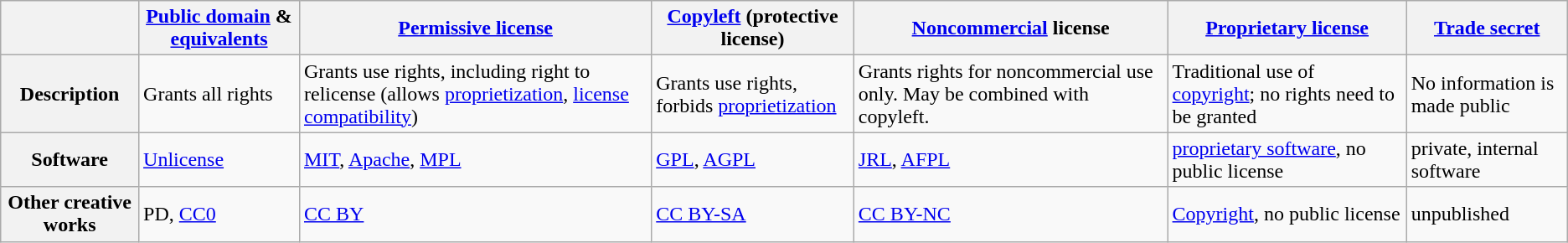<table class="wikitable">
<tr>
<th></th>
<th><a href='#'>Public domain</a> & <a href='#'>equivalents</a></th>
<th><a href='#'>Permissive license</a></th>
<th><a href='#'>Copyleft</a> (protective license)</th>
<th><a href='#'>Noncommercial</a> license</th>
<th><a href='#'>Proprietary license</a></th>
<th><a href='#'>Trade secret</a></th>
</tr>
<tr>
<th scope=row>Description</th>
<td>Grants all rights</td>
<td>Grants use rights, including right to relicense (allows <a href='#'>proprietization</a>, <a href='#'>license compatibility</a>)</td>
<td>Grants use rights, forbids <a href='#'>proprietization</a></td>
<td>Grants rights for noncommercial use only. May be combined with copyleft.</td>
<td>Traditional use of <a href='#'>copyright</a>; no rights need to be granted</td>
<td>No information is made public</td>
</tr>
<tr>
<th scope=row>Software</th>
<td><a href='#'>Unlicense</a></td>
<td><a href='#'>MIT</a>, <a href='#'>Apache</a>, <a href='#'>MPL</a></td>
<td><a href='#'>GPL</a>, <a href='#'>AGPL</a></td>
<td><a href='#'>JRL</a>, <a href='#'>AFPL</a></td>
<td><a href='#'>proprietary software</a>, no public license</td>
<td>private, internal software</td>
</tr>
<tr>
<th scope=row>Other creative works</th>
<td>PD, <a href='#'>CC0</a></td>
<td><a href='#'>CC BY</a></td>
<td><a href='#'>CC BY-SA</a></td>
<td><a href='#'>CC BY-NC</a></td>
<td><a href='#'>Copyright</a>, no public license</td>
<td>unpublished</td>
</tr>
</table>
